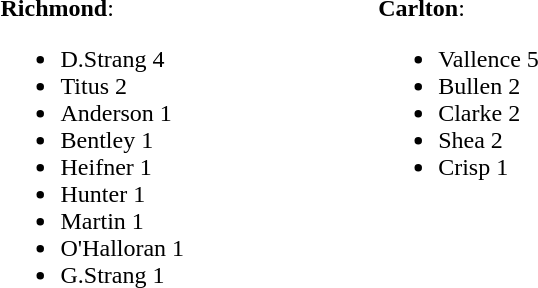<table width="40%">
<tr>
<td valign="top" width="30%"><br><strong>Richmond</strong>:<ul><li>D.Strang 4</li><li>Titus 2</li><li>Anderson 1</li><li>Bentley 1</li><li>Heifner 1</li><li>Hunter 1</li><li>Martin 1</li><li>O'Halloran 1</li><li>G.Strang 1</li></ul></td>
<td valign="top" width="30%"><br><strong>Carlton</strong>:<ul><li>Vallence 5</li><li>Bullen 2</li><li>Clarke 2</li><li>Shea 2</li><li>Crisp 1</li></ul></td>
</tr>
</table>
